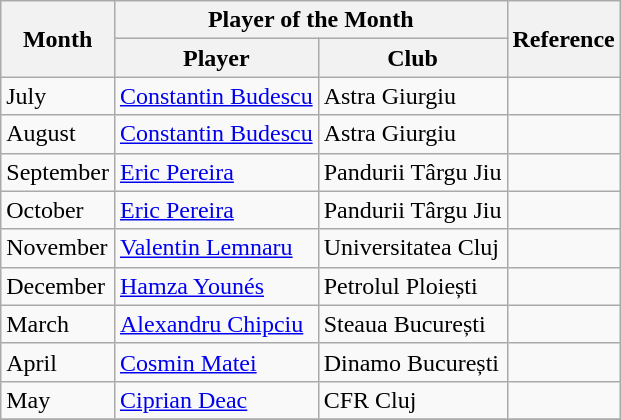<table class="wikitable">
<tr>
<th rowspan="2">Month</th>
<th colspan="2">Player of the Month</th>
<th rowspan="2">Reference</th>
</tr>
<tr>
<th>Player</th>
<th>Club</th>
</tr>
<tr>
<td>July</td>
<td> <a href='#'>Constantin Budescu</a></td>
<td>Astra Giurgiu</td>
<td align=center></td>
</tr>
<tr>
<td>August</td>
<td> <a href='#'>Constantin Budescu</a></td>
<td>Astra Giurgiu</td>
<td align=center></td>
</tr>
<tr>
<td>September</td>
<td>  <a href='#'>Eric Pereira</a></td>
<td>Pandurii Târgu Jiu</td>
<td align=center></td>
</tr>
<tr>
<td>October</td>
<td>  <a href='#'>Eric Pereira</a></td>
<td>Pandurii Târgu Jiu</td>
<td align=center></td>
</tr>
<tr>
<td>November</td>
<td> <a href='#'>Valentin Lemnaru</a></td>
<td>Universitatea Cluj</td>
<td align=center></td>
</tr>
<tr>
<td>December</td>
<td> <a href='#'>Hamza Younés</a></td>
<td>Petrolul Ploiești</td>
<td align=center></td>
</tr>
<tr>
<td>March</td>
<td> <a href='#'>Alexandru Chipciu</a></td>
<td>Steaua București</td>
<td align=center></td>
</tr>
<tr>
<td>April</td>
<td> <a href='#'>Cosmin Matei</a></td>
<td>Dinamo București</td>
<td align=center></td>
</tr>
<tr>
<td>May</td>
<td> <a href='#'>Ciprian Deac</a></td>
<td>CFR Cluj</td>
<td align=center></td>
</tr>
<tr>
</tr>
</table>
